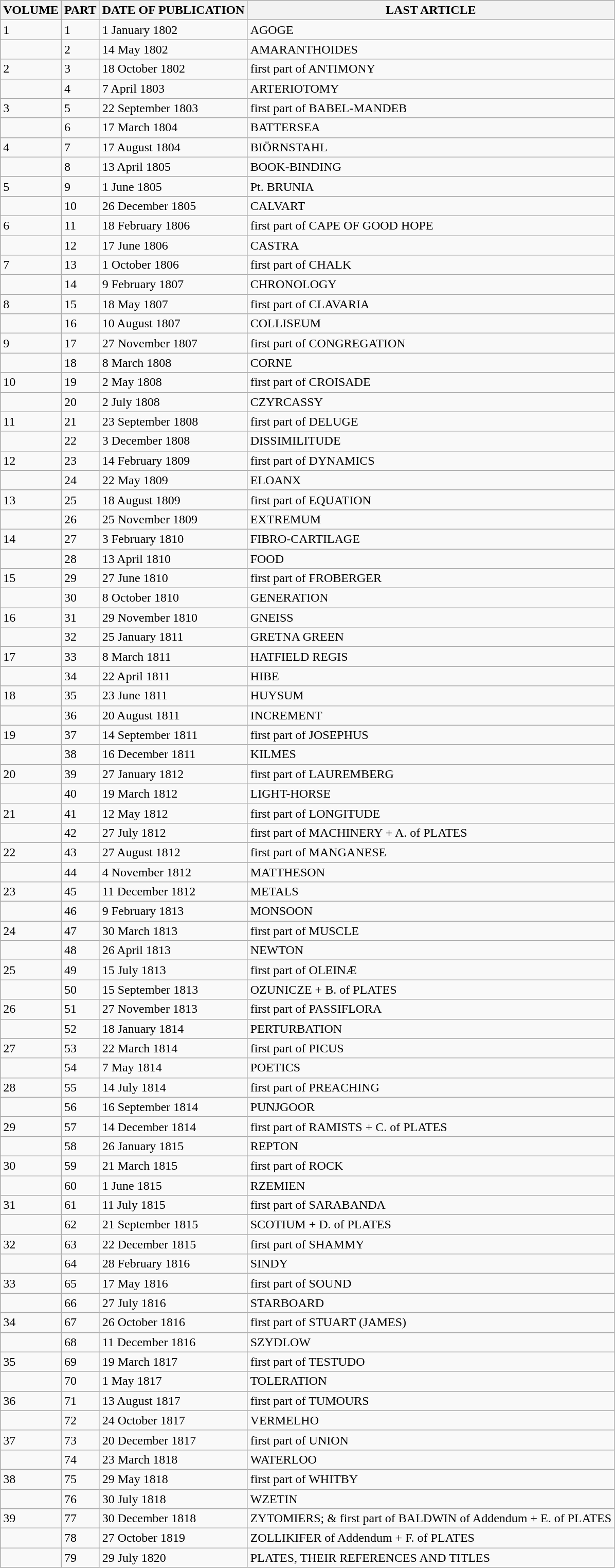<table class="wikitable">
<tr>
<th>VOLUME</th>
<th>PART</th>
<th>DATE OF PUBLICATION</th>
<th>LAST ARTICLE</th>
</tr>
<tr>
<td>1</td>
<td>1</td>
<td>1 January 1802</td>
<td>AGOGE</td>
</tr>
<tr>
<td></td>
<td>2</td>
<td>14 May 1802</td>
<td>AMARANTHOIDES</td>
</tr>
<tr>
<td>2</td>
<td>3</td>
<td>18 October 1802</td>
<td>first part of ANTIMONY</td>
</tr>
<tr>
<td></td>
<td>4</td>
<td>7 April 1803</td>
<td>ARTERIOTOMY</td>
</tr>
<tr>
<td>3</td>
<td>5</td>
<td>22 September 1803</td>
<td>first part of BABEL-MANDEB</td>
</tr>
<tr>
<td></td>
<td>6</td>
<td>17 March 1804</td>
<td>BATTERSEA</td>
</tr>
<tr>
<td>4</td>
<td>7</td>
<td>17 August 1804</td>
<td>BIÖRNSTAHL</td>
</tr>
<tr>
<td></td>
<td>8</td>
<td>13 April 1805</td>
<td>BOOK-BINDING</td>
</tr>
<tr>
<td>5</td>
<td>9</td>
<td>1 June 1805</td>
<td>Pt. BRUNIA</td>
</tr>
<tr>
<td></td>
<td>10</td>
<td>26 December 1805</td>
<td>CALVART</td>
</tr>
<tr>
<td>6</td>
<td>11</td>
<td>18 February 1806</td>
<td>first part of CAPE OF GOOD HOPE</td>
</tr>
<tr>
<td></td>
<td>12</td>
<td>17 June 1806</td>
<td>CASTRA</td>
</tr>
<tr>
<td>7</td>
<td>13</td>
<td>1 October 1806</td>
<td>first part of CHALK</td>
</tr>
<tr>
<td></td>
<td>14</td>
<td>9 February 1807</td>
<td>CHRONOLOGY</td>
</tr>
<tr>
<td>8</td>
<td>15</td>
<td>18 May 1807</td>
<td>first part of CLAVARIA</td>
</tr>
<tr>
<td></td>
<td>16</td>
<td>10 August 1807</td>
<td>COLLISEUM</td>
</tr>
<tr>
<td>9</td>
<td>17</td>
<td>27 November 1807</td>
<td>first part of CONGREGATION</td>
</tr>
<tr>
<td></td>
<td>18</td>
<td>8 March 1808</td>
<td>CORNE</td>
</tr>
<tr>
<td>10</td>
<td>19</td>
<td>2 May 1808</td>
<td>first part of CROISADE</td>
</tr>
<tr>
<td></td>
<td>20</td>
<td>2 July 1808</td>
<td>CZYRCASSY</td>
</tr>
<tr>
<td>11</td>
<td>21</td>
<td>23 September 1808</td>
<td>first part of DELUGE</td>
</tr>
<tr>
<td></td>
<td>22</td>
<td>3 December 1808</td>
<td>DISSIMILITUDE</td>
</tr>
<tr>
<td>12</td>
<td>23</td>
<td>14 February 1809</td>
<td>first part of DYNAMICS</td>
</tr>
<tr>
<td></td>
<td>24</td>
<td>22 May 1809</td>
<td>ELOANX</td>
</tr>
<tr>
<td>13</td>
<td>25</td>
<td>18 August 1809</td>
<td>first part of EQUATION</td>
</tr>
<tr>
<td></td>
<td>26</td>
<td>25 November 1809</td>
<td>EXTREMUM</td>
</tr>
<tr>
<td>14</td>
<td>27</td>
<td>3 February 1810</td>
<td>FIBRO-CARTILAGE</td>
</tr>
<tr>
<td></td>
<td>28</td>
<td>13 April 1810</td>
<td>FOOD</td>
</tr>
<tr>
<td>15</td>
<td>29</td>
<td>27 June 1810</td>
<td>first part of FROBERGER</td>
</tr>
<tr>
<td></td>
<td>30</td>
<td>8 October 1810</td>
<td>GENERATION</td>
</tr>
<tr>
<td>16</td>
<td>31</td>
<td>29 November 1810</td>
<td>GNEISS</td>
</tr>
<tr>
<td></td>
<td>32</td>
<td>25 January 1811</td>
<td>GRETNA GREEN</td>
</tr>
<tr>
<td>17</td>
<td>33</td>
<td>8 March 1811</td>
<td>HATFIELD REGIS</td>
</tr>
<tr>
<td></td>
<td>34</td>
<td>22 April 1811</td>
<td>HIBE</td>
</tr>
<tr>
<td>18</td>
<td>35</td>
<td>23 June 1811</td>
<td>HUYSUM</td>
</tr>
<tr>
<td></td>
<td>36</td>
<td>20 August 1811</td>
<td>INCREMENT</td>
</tr>
<tr>
<td>19</td>
<td>37</td>
<td>14 September 1811</td>
<td>first part of JOSEPHUS</td>
</tr>
<tr>
<td></td>
<td>38</td>
<td>16 December 1811</td>
<td>KILMES</td>
</tr>
<tr>
<td>20</td>
<td>39</td>
<td>27 January 1812</td>
<td>first part of LAUREMBERG</td>
</tr>
<tr>
<td></td>
<td>40</td>
<td>19 March 1812</td>
<td>LIGHT-HORSE</td>
</tr>
<tr>
<td>21</td>
<td>41</td>
<td>12 May 1812</td>
<td>first part of LONGITUDE</td>
</tr>
<tr>
<td></td>
<td>42</td>
<td>27 July 1812</td>
<td>first part of MACHINERY + A. of PLATES</td>
</tr>
<tr>
<td>22</td>
<td>43</td>
<td>27 August 1812</td>
<td>first part of MANGANESE</td>
</tr>
<tr>
<td></td>
<td>44</td>
<td>4 November 1812</td>
<td>MATTHESON</td>
</tr>
<tr>
<td>23</td>
<td>45</td>
<td>11 December 1812</td>
<td>METALS</td>
</tr>
<tr>
<td></td>
<td>46</td>
<td>9 February 1813</td>
<td>MONSOON</td>
</tr>
<tr>
<td>24</td>
<td>47</td>
<td>30 March 1813</td>
<td>first part of MUSCLE</td>
</tr>
<tr>
<td></td>
<td>48</td>
<td>26 April 1813</td>
<td>NEWTON</td>
</tr>
<tr>
<td>25</td>
<td>49</td>
<td>15 July 1813</td>
<td>first part of OLEINÆ</td>
</tr>
<tr>
<td></td>
<td>50</td>
<td>15 September 1813</td>
<td>OZUNICZE + B. of PLATES</td>
</tr>
<tr>
<td>26</td>
<td>51</td>
<td>27 November 1813</td>
<td>first part of PASSIFLORA</td>
</tr>
<tr>
<td></td>
<td>52</td>
<td>18 January 1814</td>
<td>PERTURBATION</td>
</tr>
<tr>
<td>27</td>
<td>53</td>
<td>22 March 1814</td>
<td>first part of PICUS</td>
</tr>
<tr>
<td></td>
<td>54</td>
<td>7 May 1814</td>
<td>POETICS</td>
</tr>
<tr>
<td>28</td>
<td>55</td>
<td>14 July 1814</td>
<td>first part of PREACHING</td>
</tr>
<tr>
<td></td>
<td>56</td>
<td>16 September 1814</td>
<td>PUNJGOOR</td>
</tr>
<tr>
<td>29</td>
<td>57</td>
<td>14 December 1814</td>
<td>first part of RAMISTS + C. of PLATES</td>
</tr>
<tr>
<td></td>
<td>58</td>
<td>26 January 1815</td>
<td>REPTON</td>
</tr>
<tr>
<td>30</td>
<td>59</td>
<td>21 March 1815</td>
<td>first part of ROCK</td>
</tr>
<tr>
<td></td>
<td>60</td>
<td>1 June 1815</td>
<td>RZEMIEN</td>
</tr>
<tr>
<td>31</td>
<td>61</td>
<td>11 July 1815</td>
<td>first part of SARABANDA</td>
</tr>
<tr>
<td></td>
<td>62</td>
<td>21 September 1815</td>
<td>SCOTIUM + D. of PLATES</td>
</tr>
<tr>
<td>32</td>
<td>63</td>
<td>22 December 1815</td>
<td>first part of SHAMMY</td>
</tr>
<tr>
<td></td>
<td>64</td>
<td>28 February 1816</td>
<td>SINDY</td>
</tr>
<tr>
<td>33</td>
<td>65</td>
<td>17 May 1816</td>
<td>first part of SOUND</td>
</tr>
<tr>
<td></td>
<td>66</td>
<td>27 July 1816</td>
<td>STARBOARD</td>
</tr>
<tr>
<td>34</td>
<td>67</td>
<td>26 October 1816</td>
<td>first part of STUART (JAMES)</td>
</tr>
<tr>
<td></td>
<td>68</td>
<td>11 December 1816</td>
<td>SZYDLOW</td>
</tr>
<tr>
<td>35</td>
<td>69</td>
<td>19 March 1817</td>
<td>first part of TESTUDO</td>
</tr>
<tr>
<td></td>
<td>70</td>
<td>1 May 1817</td>
<td>TOLERATION</td>
</tr>
<tr>
<td>36</td>
<td>71</td>
<td>13 August 1817</td>
<td>first part of TUMOURS</td>
</tr>
<tr>
<td></td>
<td>72</td>
<td>24 October 1817</td>
<td>VERMELHO</td>
</tr>
<tr>
<td>37</td>
<td>73</td>
<td>20 December 1817</td>
<td>first part of UNION</td>
</tr>
<tr>
<td></td>
<td>74</td>
<td>23 March 1818</td>
<td>WATERLOO</td>
</tr>
<tr>
<td>38</td>
<td>75</td>
<td>29 May 1818</td>
<td>first part of WHITBY</td>
</tr>
<tr>
<td></td>
<td>76</td>
<td>30 July 1818</td>
<td>WZETIN</td>
</tr>
<tr>
<td>39</td>
<td>77</td>
<td>30 December 1818</td>
<td>ZYTOMIERS; & first part of BALDWIN of Addendum + E. of PLATES</td>
</tr>
<tr>
<td></td>
<td>78</td>
<td>27 October 1819</td>
<td>ZOLLIKIFER of Addendum + F. of PLATES</td>
</tr>
<tr>
<td></td>
<td>79</td>
<td>29 July 1820</td>
<td>PLATES, THEIR REFERENCES AND TITLES</td>
</tr>
</table>
